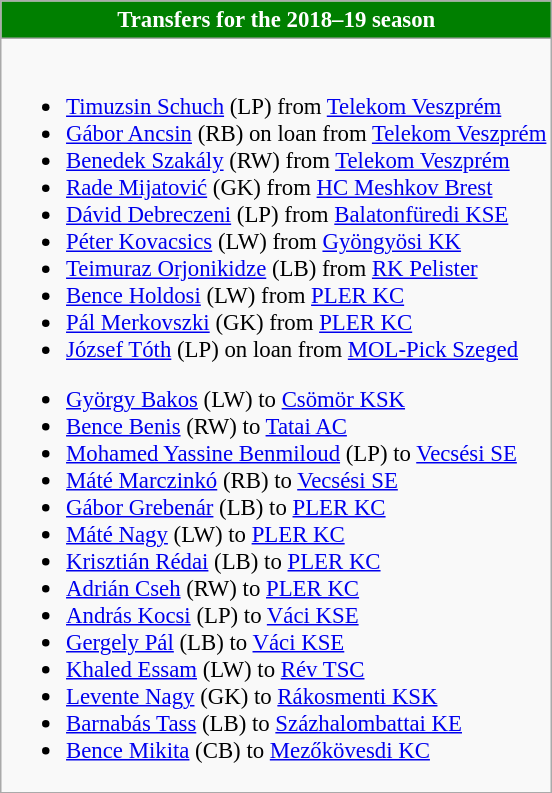<table class="wikitable collapsible collapsed" style="font-size:95%;">
<tr>
<th style="color:white; background:#007F00"> <strong>Transfers for the 2018–19 season</strong></th>
</tr>
<tr>
<td><br>
<ul><li> <a href='#'>Timuzsin Schuch</a> (LP) from  <a href='#'>Telekom Veszprém</a></li><li> <a href='#'>Gábor Ancsin</a> (RB) on loan from  <a href='#'>Telekom Veszprém</a></li><li> <a href='#'>Benedek Szakály</a> (RW) from  <a href='#'>Telekom Veszprém</a></li><li> <a href='#'>Rade Mijatović</a> (GK) from  <a href='#'>HC Meshkov Brest</a></li><li> <a href='#'>Dávid Debreczeni</a> (LP) from  <a href='#'>Balatonfüredi KSE</a></li><li> <a href='#'>Péter Kovacsics</a> (LW) from  <a href='#'>Gyöngyösi KK</a></li><li> <a href='#'>Teimuraz Orjonikidze</a> (LB) from  <a href='#'>RK Pelister</a></li><li> <a href='#'>Bence Holdosi</a> (LW) from  <a href='#'>PLER KC</a></li><li> <a href='#'>Pál Merkovszki</a> (GK) from  <a href='#'>PLER KC</a></li><li> <a href='#'>József Tóth</a> (LP) on loan from  <a href='#'>MOL-Pick Szeged</a></li></ul><ul><li> <a href='#'>György Bakos</a> (LW) to  <a href='#'>Csömör KSK</a></li><li> <a href='#'>Bence Benis</a> (RW) to  <a href='#'>Tatai AC</a></li><li> <a href='#'>Mohamed Yassine Benmiloud</a> (LP) to  <a href='#'>Vecsési SE</a></li><li> <a href='#'>Máté Marczinkó</a> (RB) to  <a href='#'>Vecsési SE</a></li><li> <a href='#'>Gábor Grebenár</a> (LB) to  <a href='#'>PLER KC</a></li><li> <a href='#'>Máté Nagy</a> (LW) to  <a href='#'>PLER KC</a></li><li> <a href='#'>Krisztián Rédai</a> (LB) to  <a href='#'>PLER KC</a></li><li> <a href='#'>Adrián Cseh</a> (RW) to  <a href='#'>PLER KC</a></li><li> <a href='#'>András Kocsi</a> (LP) to  <a href='#'>Váci KSE</a></li><li> <a href='#'>Gergely Pál</a> (LB) to  <a href='#'>Váci KSE</a></li><li> <a href='#'>Khaled Essam</a> (LW) to  <a href='#'>Rév TSC</a></li><li> <a href='#'>Levente Nagy</a> (GK) to  <a href='#'>Rákosmenti KSK</a></li><li> <a href='#'>Barnabás Tass</a> (LB) to  <a href='#'>Százhalombattai KE</a></li><li> <a href='#'>Bence Mikita</a> (CB) to  <a href='#'>Mezőkövesdi KC</a></li></ul></td>
</tr>
</table>
